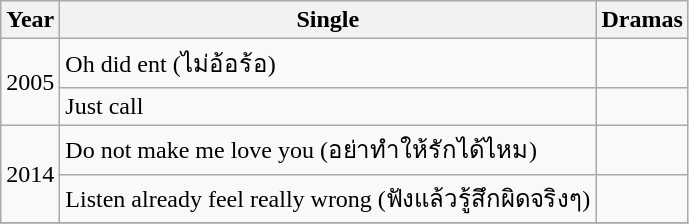<table class="wikitable">
<tr>
<th>Year</th>
<th>Single</th>
<th>Dramas</th>
</tr>
<tr>
<td rowspan=2>2005</td>
<td>Oh did ent (ไม่อ้อร้อ)</td>
<td></td>
</tr>
<tr>
<td>Just call</td>
<td></td>
</tr>
<tr>
<td rowspan=2>2014</td>
<td>Do not make me love you (อย่าทำให้รักได้ไหม)</td>
<td></td>
</tr>
<tr>
<td>Listen already feel really wrong (ฟังแล้วรู้สึกผิดจริงๆ)</td>
<td></td>
</tr>
<tr>
</tr>
</table>
